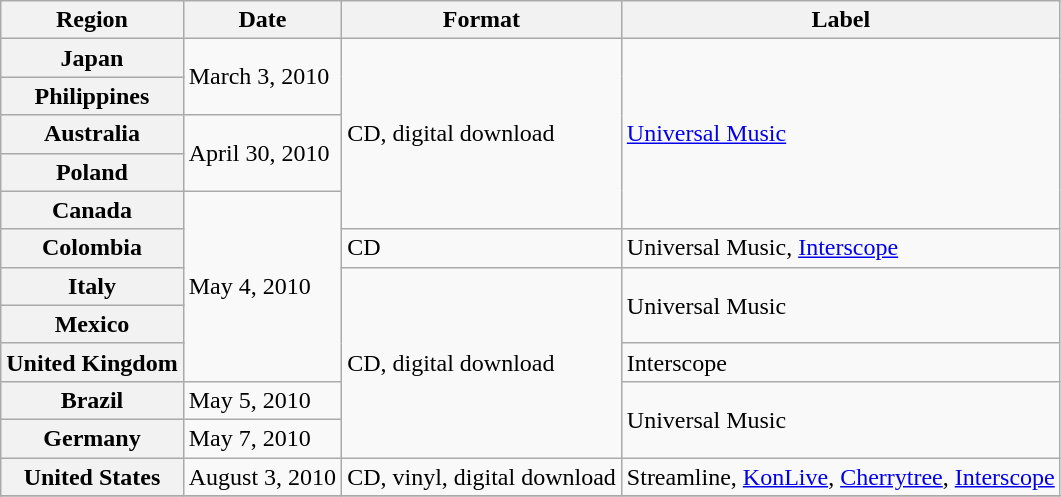<table class="wikitable plainrowheaders">
<tr>
<th scope="col">Region</th>
<th scope="col">Date</th>
<th scope="col">Format</th>
<th scope="col">Label</th>
</tr>
<tr>
<th scope="row">Japan</th>
<td rowspan="2">March 3, 2010</td>
<td rowspan="5">CD, digital download</td>
<td rowspan="5"><a href='#'>Universal Music</a></td>
</tr>
<tr>
<th scope="row">Philippines</th>
</tr>
<tr>
<th scope="row">Australia</th>
<td rowspan="2">April 30, 2010</td>
</tr>
<tr>
<th scope="row">Poland</th>
</tr>
<tr>
<th scope="row">Canada</th>
<td rowspan="5">May 4, 2010</td>
</tr>
<tr>
<th scope="row">Colombia</th>
<td>CD</td>
<td>Universal Music, <a href='#'>Interscope</a></td>
</tr>
<tr>
<th scope="row">Italy</th>
<td rowspan="5">CD, digital download</td>
<td rowspan="2">Universal Music</td>
</tr>
<tr>
<th scope="row">Mexico</th>
</tr>
<tr>
<th scope="row">United Kingdom</th>
<td>Interscope</td>
</tr>
<tr>
<th scope="row">Brazil</th>
<td>May 5, 2010</td>
<td rowspan="2">Universal Music</td>
</tr>
<tr>
<th scope="row">Germany</th>
<td>May 7, 2010</td>
</tr>
<tr>
<th scope="row">United States</th>
<td>August 3, 2010</td>
<td>CD, vinyl, digital download</td>
<td>Streamline, <a href='#'>KonLive</a>, <a href='#'>Cherrytree</a>, <a href='#'>Interscope</a></td>
</tr>
<tr>
</tr>
</table>
